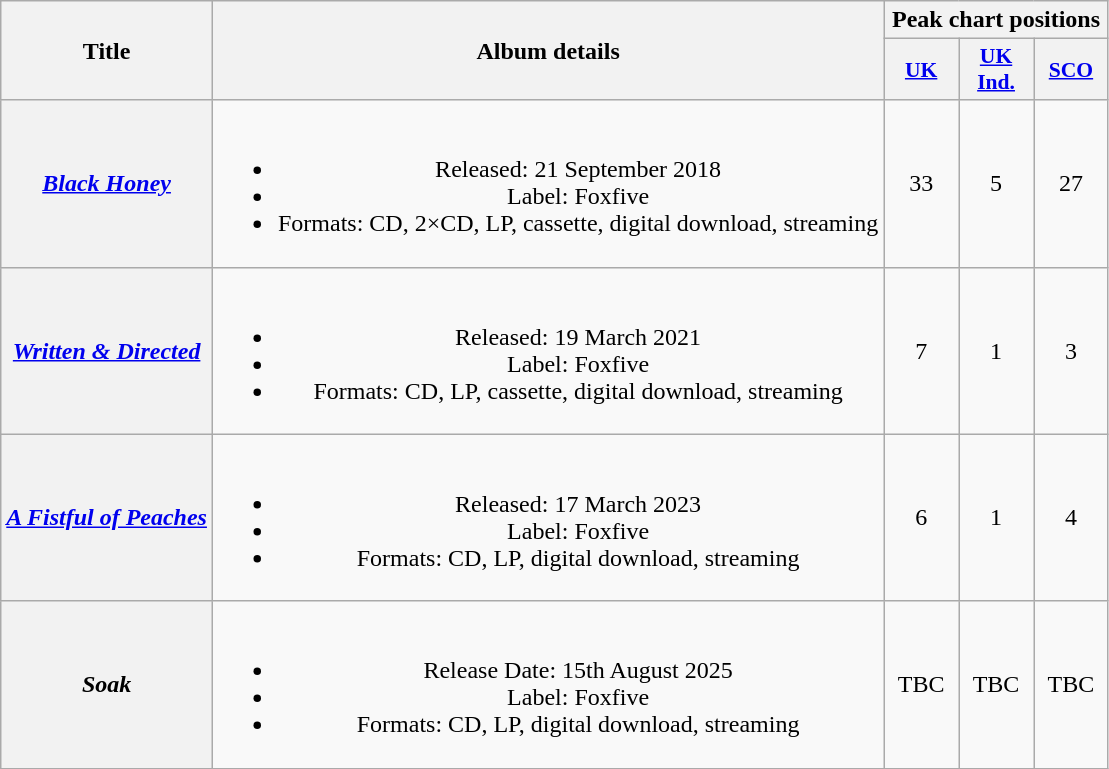<table class="wikitable plainrowheaders" style="text-align:center">
<tr>
<th scope="col" rowspan="2">Title</th>
<th scope="col" rowspan="2">Album details</th>
<th scope="col" colspan="3">Peak chart positions</th>
</tr>
<tr>
<th scope="col" style="width:3em; font-size:90%"><a href='#'>UK</a><br></th>
<th scope="col" style="width:3em; font-size:90%"><a href='#'>UK<br>Ind.</a><br></th>
<th scope="col" style="width:3em; font-size:90%"><a href='#'>SCO</a><br></th>
</tr>
<tr>
<th scope="row"><em><a href='#'>Black Honey</a></em></th>
<td><br><ul><li>Released: 21 September 2018</li><li>Label: Foxfive</li><li>Formats: CD, 2×CD, LP, cassette, digital download, streaming</li></ul></td>
<td>33</td>
<td>5</td>
<td>27</td>
</tr>
<tr>
<th scope="row"><em><a href='#'>Written & Directed</a></em></th>
<td><br><ul><li>Released: 19 March 2021</li><li>Label: Foxfive</li><li>Formats: CD, LP, cassette, digital download, streaming</li></ul></td>
<td>7</td>
<td>1</td>
<td>3</td>
</tr>
<tr>
<th scope="row"><em><a href='#'>A Fistful of Peaches</a></em></th>
<td><br><ul><li>Released: 17 March 2023</li><li>Label: Foxfive</li><li>Formats: CD, LP, digital download, streaming</li></ul></td>
<td>6</td>
<td>1</td>
<td>4</td>
</tr>
<tr>
<th scope="row"><em>Soak</em></th>
<td><br><ul><li>Release Date: 15th August 2025</li><li>Label: Foxfive</li><li>Formats: CD, LP, digital download, streaming</li></ul></td>
<td>TBC</td>
<td>TBC</td>
<td>TBC</td>
</tr>
</table>
